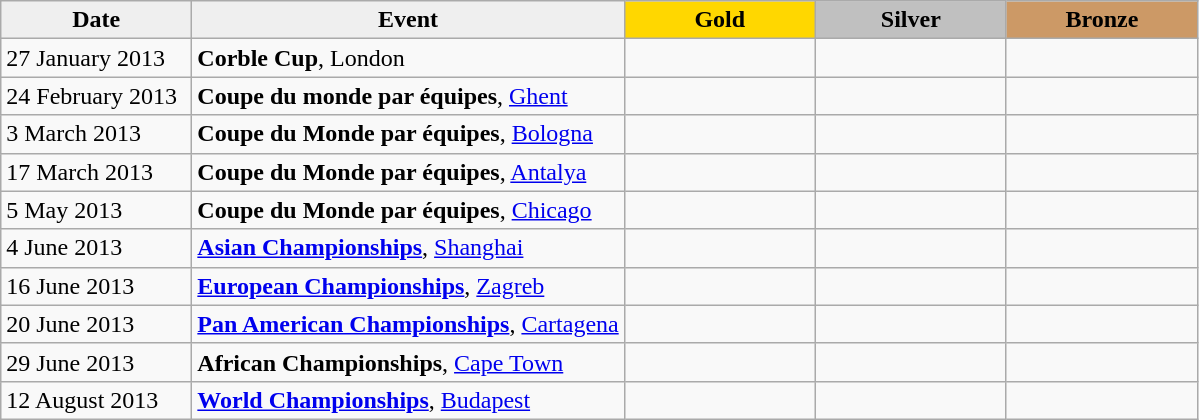<table class="wikitable plainrowheaders" border="1" style="font-size:100%">
<tr align=center>
<th scope=col style="width:120px; background: #efefef;">Date</th>
<th scope=col style="background: #efefef;">Event</th>
<th scope=col colspan=1 style="width:120px; background: gold;">Gold</th>
<th scope=col colspan=1 style="width:120px; background: silver;">Silver</th>
<th scope=col colspan=1 style="width:120px; background: #cc9966;">Bronze</th>
</tr>
<tr>
<td>27 January 2013</td>
<td><strong>Corble Cup</strong>, London</td>
<td></td>
<td></td>
<td></td>
</tr>
<tr>
<td>24 February 2013</td>
<td><strong>Coupe du monde par équipes</strong>, <a href='#'>Ghent</a></td>
<td></td>
<td></td>
<td></td>
</tr>
<tr>
<td>3 March 2013</td>
<td><strong>Coupe du Monde par équipes</strong>, <a href='#'>Bologna</a></td>
<td></td>
<td></td>
<td></td>
</tr>
<tr>
<td>17 March 2013</td>
<td><strong>Coupe du Monde par équipes</strong>, <a href='#'>Antalya</a></td>
<td></td>
<td></td>
<td></td>
</tr>
<tr>
<td>5 May 2013</td>
<td><strong>Coupe du Monde par équipes</strong>, <a href='#'>Chicago</a></td>
<td></td>
<td></td>
<td></td>
</tr>
<tr>
<td>4 June 2013</td>
<td><strong><a href='#'>Asian Championships</a></strong>, <a href='#'>Shanghai</a></td>
<td></td>
<td></td>
<td></td>
</tr>
<tr>
<td>16 June 2013</td>
<td><strong><a href='#'>European Championships</a></strong>, <a href='#'>Zagreb</a></td>
<td></td>
<td></td>
<td></td>
</tr>
<tr>
<td>20 June 2013</td>
<td><strong><a href='#'>Pan American Championships</a></strong>, <a href='#'>Cartagena</a></td>
<td></td>
<td></td>
<td></td>
</tr>
<tr>
<td>29 June 2013</td>
<td><strong>African Championships</strong>, <a href='#'>Cape Town</a></td>
<td></td>
<td></td>
<td></td>
</tr>
<tr>
<td>12 August 2013</td>
<td><strong><a href='#'>World Championships</a></strong>, <a href='#'>Budapest</a></td>
<td></td>
<td></td>
<td></td>
</tr>
</table>
